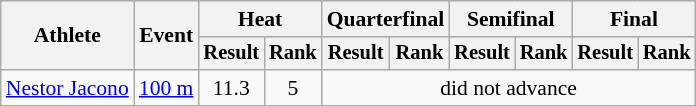<table class="wikitable" style="font-size:90%">
<tr>
<th rowspan=2>Athlete</th>
<th rowspan=2>Event</th>
<th colspan=2>Heat</th>
<th colspan=2>Quarterfinal</th>
<th colspan=2>Semifinal</th>
<th colspan=2>Final</th>
</tr>
<tr style="font-size:95%">
<th>Result</th>
<th>Rank</th>
<th>Result</th>
<th>Rank</th>
<th>Result</th>
<th>Rank</th>
<th>Result</th>
<th>Rank</th>
</tr>
<tr align=center>
<td align=left><a href='#'>Nestor Jacono</a></td>
<td align=left rowspan=3><a href='#'>100 m</a></td>
<td>11.3</td>
<td>5</td>
<td colspan=6>did not advance</td>
</tr>
</table>
